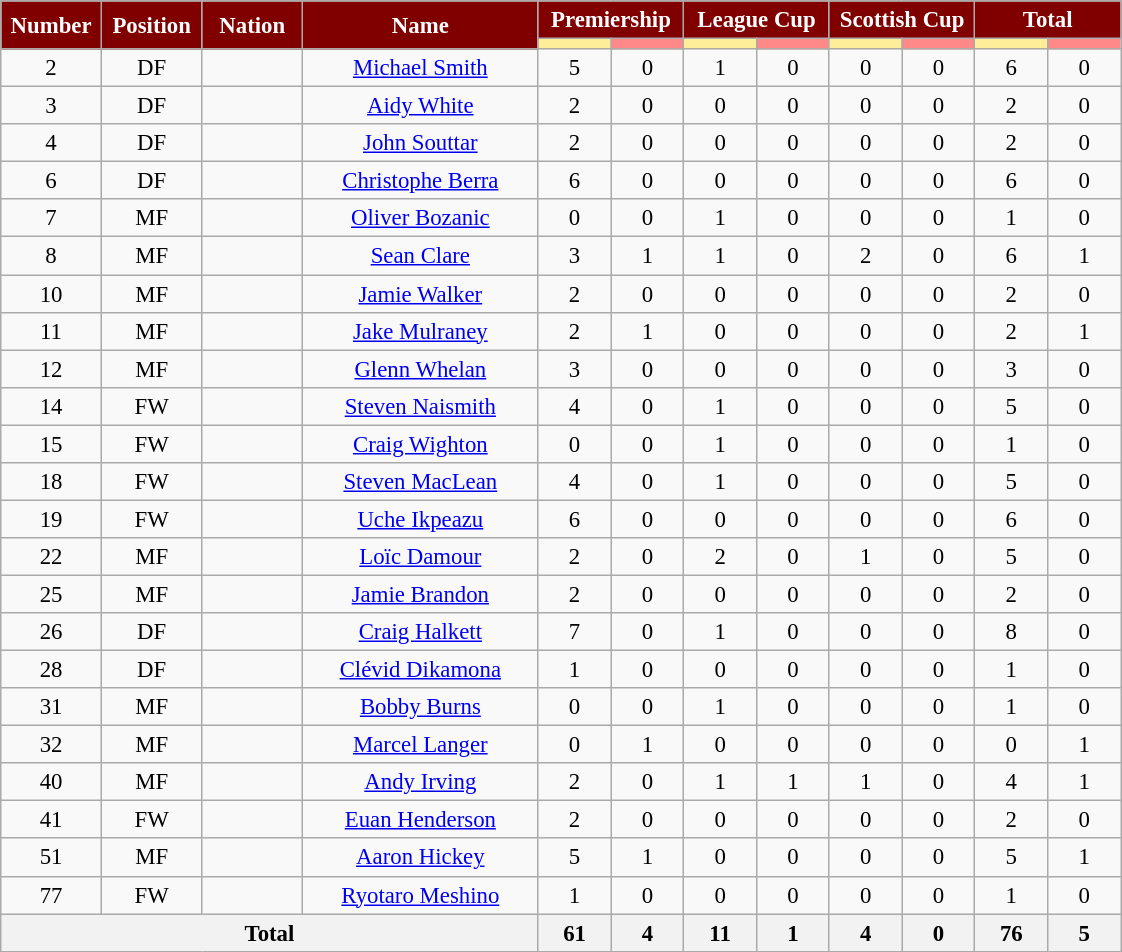<table class="wikitable" style="font-size: 95%; text-align: center;">
<tr>
<th style="background:maroon; color:white;" scope="col" rowspan="2" width=60 align="center">Number</th>
<th style="background:maroon; color:white;" scope="col" rowspan="2" width=60 align="center">Position</th>
<th style="background:maroon; color:white;" scope="col" rowspan="2" width=60 align="center">Nation</th>
<th style="background:maroon; color:white;" scope="col" rowspan="2" width=150 align="center">Name</th>
<th style="background:maroon; color:white;" scope="col" colspan="2" width=90 align="center">Premiership</th>
<th style="background:maroon; color:white;" scope="col" colspan="2" width=90 align="center">League Cup</th>
<th style="background:maroon; color:white;" scope="col" colspan="2" width=90 align="center">Scottish Cup</th>
<th style="background:maroon; color:white;" scope="col" colspan="2" width=90 align="center">Total</th>
</tr>
<tr>
<th width=30 style="background: #FFEE99"></th>
<th width=30 style="background: #FF8888"></th>
<th width=30 style="background: #FFEE99"></th>
<th width=30 style="background: #FF8888"></th>
<th width=30 style="background: #FFEE99"></th>
<th width=30 style="background: #FF8888"></th>
<th width=30 style="background: #FFEE99"></th>
<th width=30 style="background: #FF8888"></th>
</tr>
<tr>
<td>2</td>
<td>DF</td>
<td></td>
<td><a href='#'>Michael Smith</a></td>
<td>5</td>
<td>0</td>
<td>1</td>
<td>0</td>
<td>0</td>
<td>0</td>
<td>6</td>
<td>0</td>
</tr>
<tr>
<td>3</td>
<td>DF</td>
<td></td>
<td><a href='#'>Aidy White</a></td>
<td>2</td>
<td>0</td>
<td>0</td>
<td>0</td>
<td>0</td>
<td>0</td>
<td>2</td>
<td>0</td>
</tr>
<tr>
<td>4</td>
<td>DF</td>
<td></td>
<td><a href='#'>John Souttar</a></td>
<td>2</td>
<td>0</td>
<td>0</td>
<td>0</td>
<td>0</td>
<td>0</td>
<td>2</td>
<td>0</td>
</tr>
<tr>
<td>6</td>
<td>DF</td>
<td></td>
<td><a href='#'>Christophe Berra</a></td>
<td>6</td>
<td>0</td>
<td>0</td>
<td>0</td>
<td>0</td>
<td>0</td>
<td>6</td>
<td>0</td>
</tr>
<tr>
<td>7</td>
<td>MF</td>
<td></td>
<td><a href='#'>Oliver Bozanic</a></td>
<td>0</td>
<td>0</td>
<td>1</td>
<td>0</td>
<td>0</td>
<td>0</td>
<td>1</td>
<td>0</td>
</tr>
<tr>
<td>8</td>
<td>MF</td>
<td></td>
<td><a href='#'>Sean Clare</a></td>
<td>3</td>
<td>1</td>
<td>1</td>
<td>0</td>
<td>2</td>
<td>0</td>
<td>6</td>
<td>1</td>
</tr>
<tr>
<td>10</td>
<td>MF</td>
<td></td>
<td><a href='#'>Jamie Walker</a></td>
<td>2</td>
<td>0</td>
<td>0</td>
<td>0</td>
<td>0</td>
<td>0</td>
<td>2</td>
<td>0</td>
</tr>
<tr>
<td>11</td>
<td>MF</td>
<td></td>
<td><a href='#'>Jake Mulraney</a></td>
<td>2</td>
<td>1</td>
<td>0</td>
<td>0</td>
<td>0</td>
<td>0</td>
<td>2</td>
<td>1</td>
</tr>
<tr>
<td>12</td>
<td>MF</td>
<td></td>
<td><a href='#'>Glenn Whelan</a></td>
<td>3</td>
<td>0</td>
<td>0</td>
<td>0</td>
<td>0</td>
<td>0</td>
<td>3</td>
<td>0</td>
</tr>
<tr>
<td>14</td>
<td>FW</td>
<td></td>
<td><a href='#'>Steven Naismith</a></td>
<td>4</td>
<td>0</td>
<td>1</td>
<td>0</td>
<td>0</td>
<td>0</td>
<td>5</td>
<td>0</td>
</tr>
<tr>
<td>15</td>
<td>FW</td>
<td></td>
<td><a href='#'>Craig Wighton</a></td>
<td>0</td>
<td>0</td>
<td>1</td>
<td>0</td>
<td>0</td>
<td>0</td>
<td>1</td>
<td>0</td>
</tr>
<tr>
<td>18</td>
<td>FW</td>
<td></td>
<td><a href='#'>Steven MacLean</a></td>
<td>4</td>
<td>0</td>
<td>1</td>
<td>0</td>
<td>0</td>
<td>0</td>
<td>5</td>
<td>0</td>
</tr>
<tr>
<td>19</td>
<td>FW</td>
<td></td>
<td><a href='#'>Uche Ikpeazu</a></td>
<td>6</td>
<td>0</td>
<td>0</td>
<td>0</td>
<td>0</td>
<td>0</td>
<td>6</td>
<td>0</td>
</tr>
<tr>
<td>22</td>
<td>MF</td>
<td></td>
<td><a href='#'>Loïc Damour</a></td>
<td>2</td>
<td>0</td>
<td>2</td>
<td>0</td>
<td>1</td>
<td>0</td>
<td>5</td>
<td>0</td>
</tr>
<tr>
<td>25</td>
<td>MF</td>
<td></td>
<td><a href='#'>Jamie Brandon</a></td>
<td>2</td>
<td>0</td>
<td>0</td>
<td>0</td>
<td>0</td>
<td>0</td>
<td>2</td>
<td>0</td>
</tr>
<tr>
<td>26</td>
<td>DF</td>
<td></td>
<td><a href='#'>Craig Halkett</a></td>
<td>7</td>
<td>0</td>
<td>1</td>
<td>0</td>
<td>0</td>
<td>0</td>
<td>8</td>
<td>0</td>
</tr>
<tr>
<td>28</td>
<td>DF</td>
<td></td>
<td><a href='#'>Clévid Dikamona</a></td>
<td>1</td>
<td>0</td>
<td>0</td>
<td>0</td>
<td>0</td>
<td>0</td>
<td>1</td>
<td>0</td>
</tr>
<tr>
<td>31</td>
<td>MF</td>
<td></td>
<td><a href='#'>Bobby Burns</a></td>
<td>0</td>
<td>0</td>
<td>1</td>
<td>0</td>
<td>0</td>
<td>0</td>
<td>1</td>
<td>0</td>
</tr>
<tr>
<td>32</td>
<td>MF</td>
<td></td>
<td><a href='#'>Marcel Langer</a></td>
<td>0</td>
<td>1</td>
<td>0</td>
<td>0</td>
<td>0</td>
<td>0</td>
<td>0</td>
<td>1</td>
</tr>
<tr>
<td>40</td>
<td>MF</td>
<td></td>
<td><a href='#'>Andy Irving</a></td>
<td>2</td>
<td>0</td>
<td>1</td>
<td>1</td>
<td>1</td>
<td>0</td>
<td>4</td>
<td>1</td>
</tr>
<tr>
<td>41</td>
<td>FW</td>
<td></td>
<td><a href='#'>Euan Henderson</a></td>
<td>2</td>
<td>0</td>
<td>0</td>
<td>0</td>
<td>0</td>
<td>0</td>
<td>2</td>
<td>0</td>
</tr>
<tr>
<td>51</td>
<td>MF</td>
<td></td>
<td><a href='#'>Aaron Hickey</a></td>
<td>5</td>
<td>1</td>
<td>0</td>
<td>0</td>
<td>0</td>
<td>0</td>
<td>5</td>
<td>1</td>
</tr>
<tr>
<td>77</td>
<td>FW</td>
<td></td>
<td><a href='#'>Ryotaro Meshino</a></td>
<td>1</td>
<td>0</td>
<td>0</td>
<td>0</td>
<td>0</td>
<td>0</td>
<td>1</td>
<td>0</td>
</tr>
<tr>
<th colspan=4>Total</th>
<th>61</th>
<th>4</th>
<th>11</th>
<th>1</th>
<th>4</th>
<th>0</th>
<th>76</th>
<th>5</th>
</tr>
</table>
